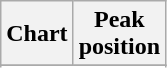<table class="wikitable sortable plainrowheaders";>
<tr>
<th scope="col">Chart</th>
<th scope="col">Peak<br>position</th>
</tr>
<tr>
</tr>
<tr>
</tr>
</table>
